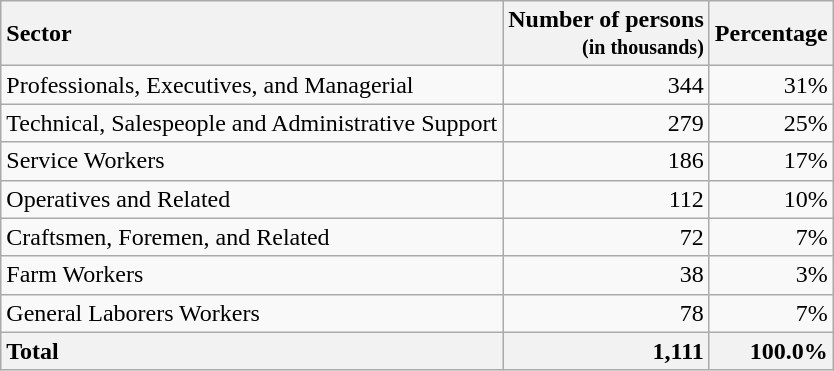<table class="wikitable sortable" style="margin: auto">
<tr>
<th style="text-align: left">Sector</th>
<th style="text-align: right">Number of persons<br><small>(in thousands)</small></th>
<th style="text-align: right">Percentage</th>
</tr>
<tr>
<td>Professionals, Executives, and Managerial</td>
<td style="text-align: right">344</td>
<td style="text-align: right">31%</td>
</tr>
<tr>
<td>Technical, Salespeople and Administrative Support</td>
<td style="text-align: right">279</td>
<td style="text-align: right">25%</td>
</tr>
<tr>
<td>Service Workers</td>
<td style="text-align: right">186</td>
<td style="text-align: right">17%</td>
</tr>
<tr>
<td>Operatives and Related</td>
<td style="text-align: right">112</td>
<td style="text-align: right">10%</td>
</tr>
<tr>
<td>Craftsmen, Foremen, and Related</td>
<td style="text-align: right">72</td>
<td style="text-align: right">7%</td>
</tr>
<tr>
<td>Farm Workers</td>
<td style="text-align: right">38</td>
<td style="text-align: right">3%</td>
</tr>
<tr>
<td>General Laborers Workers</td>
<td style="text-align: right">78</td>
<td style="text-align: right">7%</td>
</tr>
<tr>
<th style="text-align: left">Total</th>
<th style="text-align: right">1,111</th>
<th style="text-align: right">100.0%</th>
</tr>
</table>
